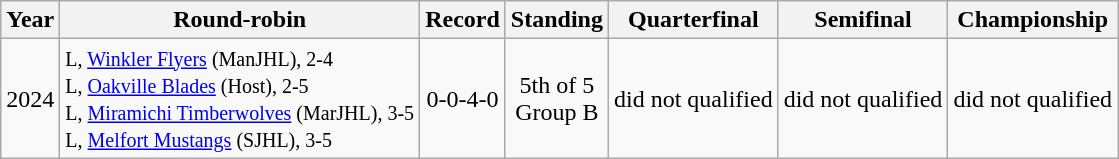<table class="wikitable" style="text-align:center;">
<tr>
<th>Year</th>
<th>Round-robin</th>
<th>Record</th>
<th>Standing</th>
<th>Quarterfinal</th>
<th>Semifinal</th>
<th>Championship</th>
</tr>
<tr>
<td>2024</td>
<td align=left><small>L, <a href='#'>Winkler Flyers</a> (ManJHL), 2-4<br>L, <a href='#'>Oakville Blades</a> (Host), 2-5<br>L, <a href='#'>Miramichi Timberwolves</a> (MarJHL), 3-5<br>L, <a href='#'>Melfort Mustangs</a> (SJHL), 3-5</small></td>
<td>0-0-4-0</td>
<td>5th of 5 <br>Group B</td>
<td>did not qualified</td>
<td>did not qualified</td>
<td>did not qualified</td>
</tr>
</table>
